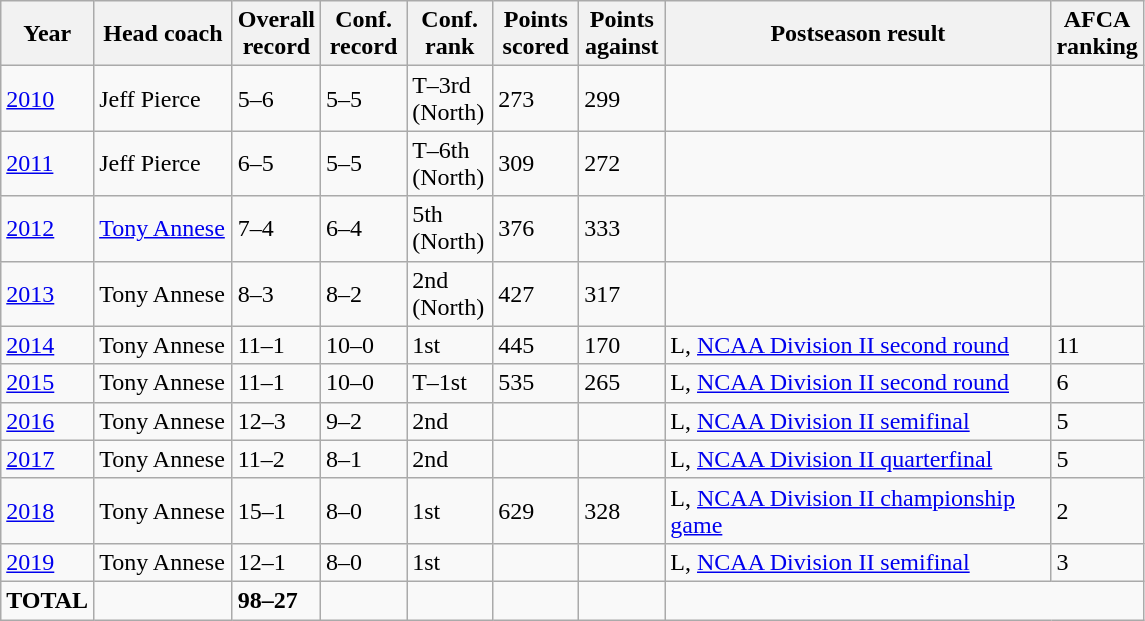<table class="sortable wikitable">
<tr>
<th width="50">Year</th>
<th width="85">Head coach</th>
<th width="50">Overall record</th>
<th width="50">Conf. record</th>
<th width="50">Conf. rank</th>
<th width="50">Points scored</th>
<th width="50">Points against</th>
<th width="250">Postseason result</th>
<th width="50">AFCA ranking</th>
</tr>
<tr align="left" bgcolor="">
<td><a href='#'>2010</a></td>
<td>Jeff Pierce</td>
<td>5–6</td>
<td>5–5</td>
<td>T–3rd (North)</td>
<td>273</td>
<td>299</td>
<td></td>
<td></td>
</tr>
<tr align="left" bgcolor="">
<td><a href='#'>2011</a></td>
<td>Jeff Pierce</td>
<td>6–5</td>
<td>5–5</td>
<td>T–6th (North)</td>
<td>309</td>
<td>272</td>
<td></td>
<td></td>
</tr>
<tr align="left" bgcolor="">
<td><a href='#'>2012</a></td>
<td><a href='#'>Tony Annese</a></td>
<td>7–4</td>
<td>6–4</td>
<td>5th (North)</td>
<td>376</td>
<td>333</td>
<td></td>
<td></td>
</tr>
<tr align="left" bgcolor="">
<td><a href='#'>2013</a></td>
<td>Tony Annese</td>
<td>8–3</td>
<td>8–2</td>
<td>2nd (North)</td>
<td>427</td>
<td>317</td>
<td></td>
<td></td>
</tr>
<tr align="left" bgcolor="">
<td><a href='#'>2014</a></td>
<td>Tony Annese</td>
<td>11–1</td>
<td>10–0</td>
<td>1st</td>
<td>445</td>
<td>170</td>
<td>L, <a href='#'>NCAA Division II second round</a></td>
<td>11</td>
</tr>
<tr align="left" bgcolor="">
<td><a href='#'>2015</a></td>
<td>Tony Annese</td>
<td>11–1</td>
<td>10–0</td>
<td>T–1st</td>
<td>535</td>
<td>265</td>
<td>L, <a href='#'>NCAA Division II second round</a></td>
<td>6</td>
</tr>
<tr align="left" bgcolor="">
<td><a href='#'>2016</a></td>
<td>Tony Annese</td>
<td>12–3</td>
<td>9–2</td>
<td>2nd</td>
<td></td>
<td></td>
<td>L, <a href='#'>NCAA Division II semifinal</a></td>
<td>5</td>
</tr>
<tr align="left" bgcolor="">
<td><a href='#'>2017</a></td>
<td>Tony Annese</td>
<td>11–2</td>
<td>8–1</td>
<td>2nd</td>
<td></td>
<td></td>
<td>L, <a href='#'>NCAA Division II quarterfinal</a></td>
<td>5</td>
</tr>
<tr align="left" bgcolor="">
<td><a href='#'>2018</a></td>
<td>Tony Annese</td>
<td>15–1</td>
<td>8–0</td>
<td>1st</td>
<td>629</td>
<td>328</td>
<td>L, <a href='#'>NCAA Division II championship game</a></td>
<td>2</td>
</tr>
<tr align="left" bgcolor="">
<td><a href='#'>2019</a></td>
<td>Tony Annese</td>
<td>12–1</td>
<td>8–0</td>
<td>1st</td>
<td></td>
<td></td>
<td>L, <a href='#'>NCAA Division II semifinal</a></td>
<td>3</td>
</tr>
<tr align="left" bgcolor="">
<td><strong>TOTAL</strong></td>
<td></td>
<td><strong>98–27</strong></td>
<td></td>
<td></td>
<td></td>
<td></td>
</tr>
</table>
